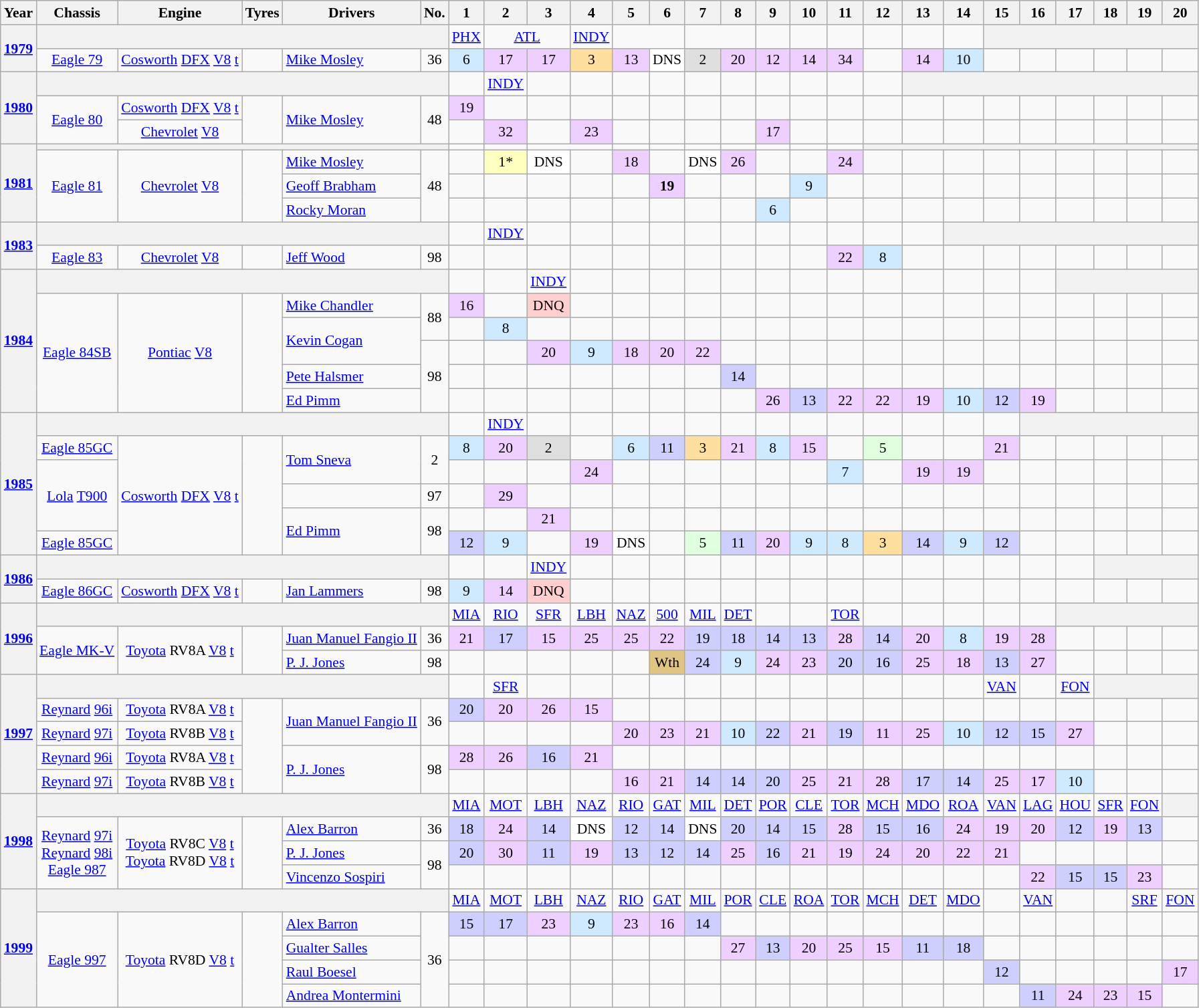<table class="wikitable" style="text-align:center; font-size:90%">
<tr>
<th>Year</th>
<th>Chassis</th>
<th>Engine</th>
<th>Tyres</th>
<th>Drivers</th>
<th>No.</th>
<th>1</th>
<th>2</th>
<th>3</th>
<th>4</th>
<th>5</th>
<th>6</th>
<th>7</th>
<th>8</th>
<th>9</th>
<th>10</th>
<th>11</th>
<th>12</th>
<th>13</th>
<th>14</th>
<th>15</th>
<th>16</th>
<th>17</th>
<th>18</th>
<th>19</th>
<th>20</th>
</tr>
<tr>
<th rowspan=2><a href='#'>1979</a></th>
<th colspan=5></th>
<td><a href='#'>PHX</a></td>
<td colspan=2><a href='#'>ATL</a></td>
<td><a href='#'>INDY</a></td>
<td colspan=2></td>
<td colspan=2></td>
<td></td>
<td></td>
<td></td>
<td></td>
<td></td>
<td></td>
<th colspan=6></th>
</tr>
<tr>
<td><a href='#'>Eagle 79</a></td>
<td><a href='#'>Cosworth</a> <a href='#'>DFX</a> <a href='#'>V8</a> <a href='#'>t</a></td>
<td></td>
<td align="left"> <a href='#'>Mike Mosley</a></td>
<td>36</td>
<td style="background:#CFEAFF;">6</td>
<td style="background:#EFCFFF;">17</td>
<td style="background:#EFCFFF;">17</td>
<td style="background:#ffdf9f;">3</td>
<td style="background:#EFCFFF;">13</td>
<td style="background:#ffffff;">DNS</td>
<td style="background:#DFDFDF;">2</td>
<td style="background:#EFCFFF;">20</td>
<td style="background:#EFCFFF;">12</td>
<td style="background:#EFCFFF;">14</td>
<td style="background:#EFCFFF;">34</td>
<td></td>
<td style="background:#EFCFFF;">14</td>
<td style="background:#CFEAFF;">10</td>
<td></td>
<td></td>
<td></td>
<td></td>
<td></td>
<td></td>
</tr>
<tr>
<th rowspan=3><a href='#'>1980</a></th>
<th colspan=5></th>
<td></td>
<td><a href='#'>INDY</a></td>
<td></td>
<td></td>
<td></td>
<td></td>
<td></td>
<td></td>
<td></td>
<td></td>
<td></td>
<td></td>
<th colspan=8></th>
</tr>
<tr>
<td rowspan=2><a href='#'>Eagle 80</a></td>
<td><a href='#'>Cosworth</a> <a href='#'>DFX</a> <a href='#'>V8</a> <a href='#'>t</a></td>
<td rowspan=2></td>
<td rowspan=2 align="left"> <a href='#'>Mike Mosley</a></td>
<td rowspan=2>48</td>
<td style="background:#EFCFFF;">19</td>
<td></td>
<td></td>
<td></td>
<td></td>
<td></td>
<td></td>
<td></td>
<td></td>
<td></td>
<td></td>
<td></td>
<td></td>
<td></td>
<td></td>
<td></td>
<td></td>
<td></td>
<td></td>
<td></td>
</tr>
<tr>
<td><a href='#'>Chevrolet</a> <a href='#'>V8</a></td>
<td></td>
<td style="background:#EFCFFF;">32</td>
<td></td>
<td style="background:#EFCFFF;">23</td>
<td></td>
<td></td>
<td></td>
<td></td>
<td style="background:#EFCFFF;">17</td>
<td></td>
<td></td>
<td></td>
<td></td>
<td></td>
<td></td>
<td></td>
<td></td>
<td></td>
<td></td>
<td></td>
</tr>
<tr>
<th rowspan=4><a href='#'>1981</a></th>
<th colspan=5></th>
<td></td>
<td></td>
<td colspan=2></td>
<td></td>
<td></td>
<td></td>
<td></td>
<td></td>
<td></td>
<td></td>
<th colspan=9></th>
</tr>
<tr>
<td rowspan=3><a href='#'>Eagle 81</a></td>
<td rowspan=3><a href='#'>Chevrolet</a> <a href='#'>V8</a></td>
<td rowspan=3></td>
<td align="left"> <a href='#'>Mike Mosley</a></td>
<td rowspan=3>48</td>
<td></td>
<td style="background:#ffffbf;">1*</td>
<td style="background:#ffffff;">DNS</td>
<td></td>
<td style="background:#efcfff;">18</td>
<td></td>
<td style="background:#ffffff;">DNS</td>
<td style="background:#efcfff;">26</td>
<td></td>
<td></td>
<td style="background:#efcfff;">24</td>
<td></td>
<td></td>
<td></td>
<td></td>
<td></td>
<td></td>
<td></td>
<td></td>
<td></td>
</tr>
<tr>
<td align="left"> <a href='#'>Geoff Brabham</a></td>
<td></td>
<td></td>
<td></td>
<td></td>
<td></td>
<td style="background:#efcfff;"><strong>19</strong></td>
<td></td>
<td></td>
<td></td>
<td style="background:#CFEAFF;">9</td>
<td></td>
<td></td>
<td></td>
<td></td>
<td></td>
<td></td>
<td></td>
<td></td>
<td></td>
<td></td>
</tr>
<tr>
<td align="left"> <a href='#'>Rocky Moran</a></td>
<td></td>
<td></td>
<td></td>
<td></td>
<td></td>
<td></td>
<td></td>
<td></td>
<td style="background:#CFEAFF;">6</td>
<td></td>
<td></td>
<td></td>
<td></td>
<td></td>
<td></td>
<td></td>
<td></td>
<td></td>
<td></td>
<td></td>
</tr>
<tr>
<th rowspan=2><a href='#'>1983</a></th>
<th colspan=5></th>
<td></td>
<td><a href='#'>INDY</a></td>
<td></td>
<td></td>
<td></td>
<td></td>
<td></td>
<td></td>
<td></td>
<td></td>
<td></td>
<td></td>
<td></td>
<th colspan=7></th>
</tr>
<tr>
<td><a href='#'>Eagle 83</a></td>
<td><a href='#'>Chevrolet</a> <a href='#'>V8</a></td>
<td></td>
<td align="left"> <a href='#'>Jeff Wood</a></td>
<td>98</td>
<td></td>
<td></td>
<td></td>
<td></td>
<td></td>
<td></td>
<td></td>
<td></td>
<td></td>
<td></td>
<td style="background:#EFCFFF;" align=center>22</td>
<td style="background:#CFEAFF;" align=center>8</td>
<td></td>
<td></td>
<td></td>
<td></td>
<td></td>
<td></td>
<td></td>
<td></td>
</tr>
<tr>
<th rowspan=6><a href='#'>1984</a></th>
<th colspan=5></th>
<td></td>
<td></td>
<td><a href='#'>INDY</a></td>
<td></td>
<td></td>
<td></td>
<td></td>
<td></td>
<td></td>
<td></td>
<td></td>
<td></td>
<td></td>
<td></td>
<td></td>
<td></td>
<th colspan=4></th>
</tr>
<tr>
<td rowspan=5><a href='#'>Eagle 84SB</a></td>
<td rowspan=5><a href='#'>Pontiac</a> <a href='#'>V8</a></td>
<td rowspan=5></td>
<td align="left"> <a href='#'>Mike Chandler</a></td>
<td rowspan=2>88</td>
<td style="background:#efcfff;">16</td>
<td></td>
<td style="background:#ffcfcf;">DNQ</td>
<td></td>
<td></td>
<td></td>
<td></td>
<td></td>
<td></td>
<td></td>
<td></td>
<td></td>
<td></td>
<td></td>
<td></td>
<td></td>
<td></td>
<td></td>
<td></td>
<td></td>
</tr>
<tr>
<td rowspan=2 align="left"> <a href='#'>Kevin Cogan</a></td>
<td></td>
<td style="background:#CFEAFF;">8</td>
<td></td>
<td></td>
<td></td>
<td></td>
<td></td>
<td></td>
<td></td>
<td></td>
<td></td>
<td></td>
<td></td>
<td></td>
<td></td>
<td></td>
<td></td>
<td></td>
<td></td>
<td></td>
</tr>
<tr>
<td rowspan=3>98</td>
<td></td>
<td></td>
<td style="background:#efcfff;">20</td>
<td style="background:#CFEAFF;">9</td>
<td style="background:#efcfff;">18</td>
<td style="background:#efcfff;">20</td>
<td style="background:#efcfff;">22</td>
<td></td>
<td></td>
<td></td>
<td></td>
<td></td>
<td></td>
<td></td>
<td></td>
<td></td>
<td></td>
<td></td>
<td></td>
<td></td>
</tr>
<tr>
<td align="left"> <a href='#'>Pete Halsmer</a></td>
<td></td>
<td></td>
<td></td>
<td></td>
<td></td>
<td></td>
<td></td>
<td style="background:#cfcfff;">14</td>
<td></td>
<td></td>
<td></td>
<td></td>
<td></td>
<td></td>
<td></td>
<td></td>
<td></td>
<td></td>
<td></td>
<td></td>
</tr>
<tr>
<td align="left"> <a href='#'>Ed Pimm</a></td>
<td></td>
<td></td>
<td></td>
<td></td>
<td></td>
<td></td>
<td></td>
<td></td>
<td style="background:#efcfff;">26</td>
<td style="background:#cfcfff;">13</td>
<td style="background:#efcfff;">22</td>
<td style="background:#efcfff;">22</td>
<td style="background:#efcfff;">19</td>
<td style="background:#CFEAFF;">10</td>
<td style="background:#cfcfff;">12</td>
<td style="background:#efcfff;">19</td>
<td></td>
<td></td>
<td></td>
<td></td>
</tr>
<tr>
<th rowspan=6><a href='#'>1985</a></th>
<th colspan=5></th>
<td></td>
<td><a href='#'>INDY</a></td>
<td></td>
<td></td>
<td></td>
<td></td>
<td></td>
<td></td>
<td></td>
<td></td>
<td></td>
<td></td>
<td></td>
<td></td>
<td></td>
<th colspan=6></th>
</tr>
<tr>
<td><a href='#'>Eagle 85GC</a></td>
<td rowspan=5><a href='#'>Cosworth</a> <a href='#'>DFX</a> <a href='#'>V8</a> <a href='#'>t</a></td>
<td rowspan=5></td>
<td align="left" rowspan=2> <a href='#'>Tom Sneva</a></td>
<td rowspan=2>2</td>
<td style="background:#cfeaff;">8</td>
<td style="background:#efcfff;">20</td>
<td style="background:#dfdfdf;">2</td>
<td></td>
<td style="background:#cfeaff;">6</td>
<td style="background:#cfcfff;">11</td>
<td style="background:#ffdf9f;">3</td>
<td style="background:#efcfff;">21</td>
<td style="background:#cfeaff;">8</td>
<td style="background:#efcfff;">15</td>
<td></td>
<td style="background:#dfffdf;">5</td>
<td></td>
<td></td>
<td style="background:#efcfff;">21</td>
<td></td>
<td></td>
<td></td>
<td></td>
<td></td>
</tr>
<tr>
<td rowspan=3><a href='#'>Lola</a> <a href='#'>T900</a></td>
<td></td>
<td></td>
<td></td>
<td style="background:#efcfff;">24</td>
<td></td>
<td></td>
<td></td>
<td></td>
<td></td>
<td></td>
<td style="background:#cfeaff;">7</td>
<td></td>
<td style="background:#efcfff;">19</td>
<td style="background:#efcfff;">19</td>
<td></td>
<td></td>
<td></td>
<td></td>
<td></td>
<td></td>
</tr>
<tr>
<td align="left"></td>
<td>97</td>
<td></td>
<td style="background:#efcfff;">29</td>
<td></td>
<td></td>
<td></td>
<td></td>
<td></td>
<td></td>
<td></td>
<td></td>
<td></td>
<td></td>
<td></td>
<td></td>
<td></td>
<td></td>
<td></td>
<td></td>
<td></td>
<td></td>
</tr>
<tr>
<td align="left" rowspan=2> <a href='#'>Ed Pimm</a></td>
<td rowspan=2>98</td>
<td></td>
<td></td>
<td style="background:#efcfff;">21</td>
<td></td>
<td></td>
<td></td>
<td></td>
<td></td>
<td></td>
<td></td>
<td></td>
<td></td>
<td></td>
<td></td>
<td></td>
<td></td>
<td></td>
<td></td>
<td></td>
<td></td>
</tr>
<tr>
<td><a href='#'>Eagle 85GC</a></td>
<td style="background:#cfcfff;">12</td>
<td style="background:#cfeaff;">9</td>
<td></td>
<td style="background:#efcfff;">19</td>
<td style="background:#ffffff;">DNS</td>
<td></td>
<td style="background:#dfffdf;">5</td>
<td style="background:#cfcfff;">11</td>
<td style="background:#efcfff;">20</td>
<td style="background:#cfeaff;">9</td>
<td style="background:#cfeaff;">8</td>
<td style="background:#ffdf9f;">3</td>
<td style="background:#cfcfff;">14</td>
<td style="background:#cfeaff;">9</td>
<td style="background:#cfcfff;">12</td>
<td></td>
<td></td>
<td></td>
<td></td>
<td></td>
</tr>
<tr>
<th rowspan=2><a href='#'>1986</a></th>
<th colspan=5></th>
<td></td>
<td></td>
<td><a href='#'>INDY</a></td>
<td></td>
<td></td>
<td></td>
<td></td>
<td></td>
<td></td>
<td></td>
<td></td>
<td></td>
<td></td>
<td></td>
<td></td>
<td></td>
<td></td>
<th colspan=3></th>
</tr>
<tr>
<td><a href='#'>Eagle 86GC</a></td>
<td><a href='#'>Cosworth</a> <a href='#'>DFX</a> <a href='#'>V8</a> <a href='#'>t</a></td>
<td></td>
<td align="left"> <a href='#'>Jan Lammers</a></td>
<td>98</td>
<td style="background:#cfeaff;">9</td>
<td style="background:#efcfff;">14</td>
<td style="background:#ffcfcf;">DNQ</td>
<td></td>
<td></td>
<td></td>
<td></td>
<td></td>
<td></td>
<td></td>
<td></td>
<td></td>
<td></td>
<td></td>
<td></td>
<td></td>
<td></td>
<td></td>
<td></td>
<td></td>
</tr>
<tr>
<th rowspan=3><a href='#'>1996</a></th>
<th colspan=5></th>
<td><a href='#'>MIA</a></td>
<td><a href='#'>RIO</a></td>
<td><a href='#'>SFR</a></td>
<td><a href='#'>LBH</a></td>
<td><a href='#'>NAZ</a></td>
<td><a href='#'>500</a></td>
<td><a href='#'>MIL</a></td>
<td><a href='#'>DET</a></td>
<td></td>
<td></td>
<td><a href='#'>TOR</a></td>
<td></td>
<td></td>
<td></td>
<td></td>
<td></td>
<th colspan=4></th>
</tr>
<tr>
<td rowspan=2><a href='#'>Eagle MK-V</a></td>
<td rowspan=2><a href='#'>Toyota</a> RV8A <a href='#'>V8</a> <a href='#'>t</a></td>
<td rowspan=2></td>
<td align="left"> <a href='#'>Juan Manuel Fangio II</a></td>
<td>36</td>
<td style="background:#efcfff;">21</td>
<td style="background:#cfcfff;">17</td>
<td style="background:#efcfff;">15</td>
<td style="background:#efcfff;">25</td>
<td style="background:#efcfff;">25</td>
<td style="background:#efcfff;">22</td>
<td style="background:#cfcfff;">19</td>
<td style="background:#cfcfff;">18</td>
<td style="background:#cfcfff;">14</td>
<td style="background:#cfcfff;">13</td>
<td style="background:#efcfff;">28</td>
<td style="background:#cfcfff;">14</td>
<td style="background:#efcfff;">20</td>
<td style="background:#CFEAFF;">8</td>
<td style="background:#efcfff;">19</td>
<td style="background:#efcfff;">28</td>
<td></td>
<td></td>
<td></td>
<td></td>
</tr>
<tr>
<td align="left"> <a href='#'>P. J. Jones</a></td>
<td>98</td>
<td></td>
<td></td>
<td></td>
<td></td>
<td></td>
<td style="background:#DFC484;">Wth</td>
<td style="background:#cfcfff;">24</td>
<td style="background:#CFEAFF;">9</td>
<td style="background:#efcfff;">24</td>
<td style="background:#efcfff;">23</td>
<td style="background:#cfcfff;">20</td>
<td style="background:#cfcfff;">16</td>
<td style="background:#efcfff;">25</td>
<td style="background:#efcfff;">18</td>
<td style="background:#cfcfff;">13</td>
<td style="background:#efcfff;">27</td>
<td></td>
<td></td>
<td></td>
<td></td>
</tr>
<tr>
<th rowspan=5><a href='#'>1997</a></th>
<th colspan=5></th>
<td></td>
<td><a href='#'>SFR</a></td>
<td></td>
<td></td>
<td></td>
<td></td>
<td></td>
<td></td>
<td></td>
<td></td>
<td></td>
<td></td>
<td></td>
<td></td>
<td><a href='#'>VAN</a></td>
<td></td>
<td><a href='#'>FON</a></td>
<th colspan=3></th>
</tr>
<tr>
<td><a href='#'>Reynard</a> <a href='#'>96i</a></td>
<td><a href='#'>Toyota</a> RV8A <a href='#'>V8</a> <a href='#'>t</a></td>
<td rowspan=4></td>
<td align="left" rowspan=2> <a href='#'>Juan Manuel Fangio II</a></td>
<td rowspan=2>36</td>
<td style="background:#CFCFFF;">20</td>
<td style="background:#EFCFFF;">20</td>
<td style="background:#EFCFFF;">26</td>
<td style="background:#EFCFFF;">15</td>
<td></td>
<td></td>
<td></td>
<td></td>
<td></td>
<td></td>
<td></td>
<td></td>
<td></td>
<td></td>
<td></td>
<td></td>
<td></td>
<td></td>
<td></td>
<td></td>
</tr>
<tr>
<td><a href='#'>Reynard</a> <a href='#'>97i</a></td>
<td><a href='#'>Toyota</a> RV8B <a href='#'>V8</a> <a href='#'>t</a></td>
<td></td>
<td></td>
<td></td>
<td></td>
<td style="background:#EFCFFF;">20</td>
<td style="background:#EFCFFF;">23</td>
<td style="background:#EFCFFF;">21</td>
<td style="background:#CFEAFF;">10</td>
<td style="background:#CFCFFF;">22</td>
<td style="background:#EFCFFF;">21</td>
<td style="background:#CFCFFF;">19</td>
<td style="background:#EFCFFF;">11</td>
<td style="background:#EFCFFF;">25</td>
<td style="background:#CFEAFF;">10</td>
<td style="background:#CFCFFF;">12</td>
<td style="background:#CFCFFF;">15</td>
<td style="background:#EFCFFF;">27</td>
<td></td>
<td></td>
<td></td>
</tr>
<tr>
<td><a href='#'>Reynard</a> <a href='#'>96i</a></td>
<td><a href='#'>Toyota</a> RV8A <a href='#'>V8</a> <a href='#'>t</a></td>
<td align="left" rowspan=2> <a href='#'>P. J. Jones</a></td>
<td rowspan=2>98</td>
<td style="background:#EFCFFF;">28</td>
<td style="background:#EFCFFF;">26</td>
<td style="background:#CFCFFF;">16</td>
<td style="background:#EFCFFF;">21</td>
<td></td>
<td></td>
<td></td>
<td></td>
<td></td>
<td></td>
<td></td>
<td></td>
<td></td>
<td></td>
<td></td>
<td></td>
<td></td>
<td></td>
<td></td>
<td></td>
</tr>
<tr>
<td><a href='#'>Reynard</a> <a href='#'>97i</a></td>
<td><a href='#'>Toyota</a> RV8B <a href='#'>V8</a> <a href='#'>t</a></td>
<td></td>
<td></td>
<td></td>
<td></td>
<td style="background:#EFCFFF;">16</td>
<td style="background:#EFCFFF;">21</td>
<td style="background:#CFCFFF;">14</td>
<td style="background:#CFCFFF;">14</td>
<td style="background:#CFCFFF;">20</td>
<td style="background:#EFCFFF;">25</td>
<td style="background:#EFCFFF;">21</td>
<td style="background:#EFCFFF;">28</td>
<td style="background:#CFCFFF;">17</td>
<td style="background:#CFCFFF;">14</td>
<td style="background:#EFCFFF;">25</td>
<td style="background:#EFCFFF;">17</td>
<td style="background:#CFEAFF;">10</td>
<td></td>
<td></td>
<td></td>
</tr>
<tr>
<th rowspan=4><a href='#'>1998</a></th>
<th colspan=5></th>
<td><a href='#'>MIA</a></td>
<td><a href='#'>MOT</a></td>
<td><a href='#'>LBH</a></td>
<td><a href='#'>NAZ</a></td>
<td><a href='#'>RIO</a></td>
<td><a href='#'>GAT</a></td>
<td><a href='#'>MIL</a></td>
<td><a href='#'>DET</a></td>
<td><a href='#'>POR</a></td>
<td><a href='#'>CLE</a></td>
<td><a href='#'>TOR</a></td>
<td><a href='#'>MCH</a></td>
<td><a href='#'>MDO</a></td>
<td><a href='#'>ROA</a></td>
<td><a href='#'>VAN</a></td>
<td><a href='#'>LAG</a></td>
<td><a href='#'>HOU</a></td>
<td><a href='#'>SFR</a></td>
<td><a href='#'>FON</a></td>
<th></th>
</tr>
<tr>
<td rowspan=3><a href='#'>Reynard</a> <a href='#'>97i</a><br><a href='#'>Reynard</a> <a href='#'>98i</a><br><a href='#'>Eagle 987</a></td>
<td rowspan=3><a href='#'>Toyota</a> RV8C <a href='#'>V8</a> <a href='#'>t</a><br><a href='#'>Toyota</a> RV8D <a href='#'>V8</a> <a href='#'>t</a></td>
<td rowspan=3></td>
<td align="left"> <a href='#'>Alex Barron</a></td>
<td>36</td>
<td style="background:#CFCFFF;">18</td>
<td style="background:#efcfff;">24</td>
<td style="background:#CFCFFF;">14</td>
<td style="background:#ffffff;">DNS</td>
<td style="background:#CFCFFF;">12</td>
<td style="background:#CFCFFF;">14</td>
<td style="background:#ffffff;">DNS</td>
<td style="background:#CFCFFF;">20</td>
<td style="background:#CFCFFF;">14</td>
<td style="background:#CFCFFF;">15</td>
<td style="background:#EFCFFF;">28</td>
<td style="background:#CFCFFF;">15</td>
<td style="background:#CFCFFF;">16</td>
<td style="background:#EFCFFF;">24</td>
<td style="background:#EFCFFF;">19</td>
<td style="background:#EFCFFF;">20</td>
<td style="background:#CFCFFF;">12</td>
<td style="background:#EFCFFF;">19</td>
<td style="background:#CFCFFF;">13</td>
<td></td>
</tr>
<tr>
<td align="left"> <a href='#'>P. J. Jones</a></td>
<td rowspan=2>98</td>
<td style="background:#CFCFFF;">20</td>
<td style="background:#efcfff;">30</td>
<td style="background:#CFCFFF;">11</td>
<td style="background:#EFCFFF;">19</td>
<td style="background:#CFCFFF;">13</td>
<td style="background:#CFCFFF;">12</td>
<td style="background:#CFCFFF;">14</td>
<td style="background:#EFCFFF;">25</td>
<td style="background:#CFCFFF;">16</td>
<td style="background:#EFCFFF;">21</td>
<td style="background:#EFCFFF;">19</td>
<td style="background:#EFCFFF;">24</td>
<td style="background:#EFCFFF;">20</td>
<td style="background:#EFCFFF;">22</td>
<td style="background:#EFCFFF;">21</td>
<td></td>
<td></td>
<td></td>
<td></td>
<td></td>
</tr>
<tr>
<td align="left"> <a href='#'>Vincenzo Sospiri</a></td>
<td></td>
<td></td>
<td></td>
<td></td>
<td></td>
<td></td>
<td></td>
<td></td>
<td></td>
<td></td>
<td></td>
<td></td>
<td></td>
<td></td>
<td></td>
<td style="background:#efcfff;">22</td>
<td style="background:#CFCFFF;">15</td>
<td style="background:#CFCFFF;">15</td>
<td style="background:#efcfff;">23</td>
<td></td>
</tr>
<tr>
<th rowspan=5><a href='#'>1999</a></th>
<th colspan=5></th>
<td><a href='#'>MIA</a></td>
<td><a href='#'>MOT</a></td>
<td><a href='#'>LBH</a></td>
<td><a href='#'>NAZ</a></td>
<td><a href='#'>RIO</a></td>
<td><a href='#'>GAT</a></td>
<td><a href='#'>MIL</a></td>
<td><a href='#'>POR</a></td>
<td><a href='#'>CLE</a></td>
<td><a href='#'>ROA</a></td>
<td><a href='#'>TOR</a></td>
<td><a href='#'>MCH</a></td>
<td><a href='#'>DET</a></td>
<td><a href='#'>MDO</a></td>
<td></td>
<td><a href='#'>VAN</a></td>
<td></td>
<td></td>
<td><a href='#'>SRF</a></td>
<td><a href='#'>FON</a></td>
</tr>
<tr>
<td rowspan=4><a href='#'>Eagle 997</a></td>
<td rowspan=4><a href='#'>Toyota</a> RV8D <a href='#'>V8</a> <a href='#'>t</a></td>
<td rowspan=4></td>
<td align="left"> <a href='#'>Alex Barron</a></td>
<td rowspan=4>36</td>
<td style="background:#CFCFFF;">15</td>
<td style="background:#CFCFFF;">17</td>
<td style="background:#EFCFFF;">23</td>
<td style="background:#CFEAFF;">9</td>
<td style="background:#EFCFFF;">23</td>
<td style="background:#EFCFFF;">16</td>
<td style="background:#CFCFFF;">14</td>
<td></td>
<td></td>
<td></td>
<td></td>
<td></td>
<td></td>
<td></td>
<td></td>
<td></td>
<td></td>
<td></td>
<td></td>
<td></td>
</tr>
<tr>
<td align="left"> <a href='#'>Gualter Salles</a></td>
<td></td>
<td></td>
<td></td>
<td></td>
<td></td>
<td></td>
<td></td>
<td style="background:#EFCFFF;">27</td>
<td style="background:#CFCFFF;">13</td>
<td style="background:#EFCFFF;">20</td>
<td style="background:#EFCFFF;">25</td>
<td style="background:#EFCFFF;">15</td>
<td style="background:#CFCFFF;">11</td>
<td style="background:#CFCFFF;">18</td>
<td></td>
<td></td>
<td></td>
<td></td>
<td></td>
<td></td>
</tr>
<tr>
<td align="left"> <a href='#'>Raul Boesel</a></td>
<td></td>
<td></td>
<td></td>
<td></td>
<td></td>
<td></td>
<td></td>
<td></td>
<td></td>
<td></td>
<td></td>
<td></td>
<td></td>
<td></td>
<td style="background:#CFCFFF;">12</td>
<td></td>
<td></td>
<td></td>
<td></td>
<td style="background:#EFCFFF;">17</td>
</tr>
<tr>
<td align="left"> <a href='#'>Andrea Montermini</a></td>
<td></td>
<td></td>
<td></td>
<td></td>
<td></td>
<td></td>
<td></td>
<td></td>
<td></td>
<td></td>
<td></td>
<td></td>
<td></td>
<td></td>
<td></td>
<td style="background:#CFCFFF;">11</td>
<td style="background:#EFCFFF;">24</td>
<td style="background:#EFCFFF;">23</td>
<td style="background:#EFCFFF;">15</td>
<td></td>
</tr>
</table>
